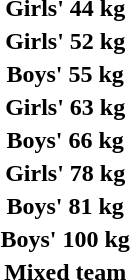<table>
<tr>
<th scope="row" rowspan=2>Girls' 44 kg<br></th>
<td rowspan=2></td>
<td rowspan=2></td>
<td></td>
</tr>
<tr>
<td></td>
</tr>
<tr>
<th scope="row" rowspan=2>Girls' 52 kg<br></th>
<td rowspan=2></td>
<td rowspan=2></td>
<td></td>
</tr>
<tr>
<td></td>
</tr>
<tr>
<th scope="row" rowspan=2>Boys' 55 kg<br></th>
<td rowspan=2></td>
<td rowspan=2></td>
<td></td>
</tr>
<tr>
<td></td>
</tr>
<tr>
<th scope="row" rowspan=2>Girls' 63 kg<br></th>
<td rowspan=2></td>
<td rowspan=2></td>
<td></td>
</tr>
<tr>
<td></td>
</tr>
<tr>
<th scope="row" rowspan=2>Boys' 66 kg<br></th>
<td rowspan=2></td>
<td rowspan=2></td>
<td></td>
</tr>
<tr>
<td></td>
</tr>
<tr>
<th scope="row" rowspan=2>Girls' 78 kg<br></th>
<td rowspan=2></td>
<td rowspan=2></td>
<td></td>
</tr>
<tr>
<td></td>
</tr>
<tr>
<th scope="row" rowspan=2>Boys' 81 kg<br></th>
<td rowspan=2></td>
<td rowspan=2></td>
<td></td>
</tr>
<tr>
<td></td>
</tr>
<tr>
<th scope="row" rowspan=2>Boys' 100 kg<br></th>
<td rowspan=2></td>
<td rowspan=2></td>
<td></td>
</tr>
<tr>
<td></td>
</tr>
<tr>
<th scope="row" rowspan=2>Mixed team<br></th>
<td rowspan=2></td>
<td rowspan=2></td>
<td></td>
</tr>
<tr>
<td></td>
</tr>
<tr>
</tr>
</table>
